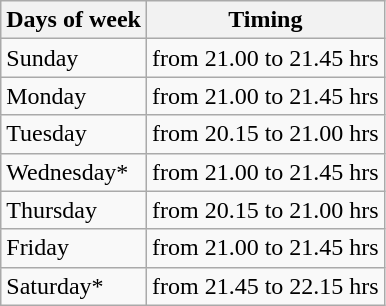<table class="wikitable">
<tr>
<th>Days of week</th>
<th>Timing</th>
</tr>
<tr>
<td>Sunday</td>
<td>from 21.00 to 21.45 hrs</td>
</tr>
<tr>
<td>Monday</td>
<td>from 21.00 to 21.45 hrs</td>
</tr>
<tr>
<td>Tuesday</td>
<td>from 20.15 to 21.00 hrs</td>
</tr>
<tr>
<td>Wednesday*</td>
<td>from 21.00 to 21.45 hrs</td>
</tr>
<tr>
<td>Thursday</td>
<td>from 20.15 to 21.00 hrs</td>
</tr>
<tr>
<td>Friday</td>
<td>from 21.00 to 21.45 hrs</td>
</tr>
<tr>
<td>Saturday*</td>
<td>from 21.45 to 22.15 hrs</td>
</tr>
</table>
